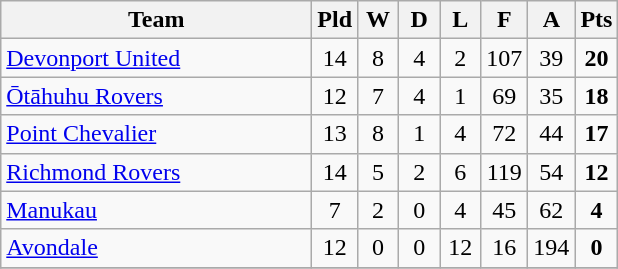<table class="wikitable" style="text-align:center;">
<tr>
<th width=200>Team</th>
<th width=20 abbr="Played">Pld</th>
<th width=20 abbr="Won">W</th>
<th width=20 abbr="Drawn">D</th>
<th width=20 abbr="Lost">L</th>
<th width=20 abbr="For">F</th>
<th width=20 abbr="Against">A</th>
<th width=20 abbr="Points">Pts</th>
</tr>
<tr>
<td style="text-align:left;"><a href='#'>Devonport United</a></td>
<td>14</td>
<td>8</td>
<td>4</td>
<td>2</td>
<td>107</td>
<td>39</td>
<td><strong>20</strong></td>
</tr>
<tr>
<td style="text-align:left;"><a href='#'>Ōtāhuhu Rovers</a></td>
<td>12</td>
<td>7</td>
<td>4</td>
<td>1</td>
<td>69</td>
<td>35</td>
<td><strong>18</strong></td>
</tr>
<tr>
<td style="text-align:left;"><a href='#'>Point Chevalier</a></td>
<td>13</td>
<td>8</td>
<td>1</td>
<td>4</td>
<td>72</td>
<td>44</td>
<td><strong>17</strong></td>
</tr>
<tr>
<td style="text-align:left;"><a href='#'>Richmond Rovers</a></td>
<td>14</td>
<td>5</td>
<td>2</td>
<td>6</td>
<td>119</td>
<td>54</td>
<td><strong>12</strong></td>
</tr>
<tr>
<td style="text-align:left;"><a href='#'>Manukau</a></td>
<td>7</td>
<td>2</td>
<td>0</td>
<td>4</td>
<td>45</td>
<td>62</td>
<td><strong>4</strong></td>
</tr>
<tr>
<td style="text-align:left;"><a href='#'>Avondale</a></td>
<td>12</td>
<td>0</td>
<td>0</td>
<td>12</td>
<td>16</td>
<td>194</td>
<td><strong>0</strong></td>
</tr>
<tr>
</tr>
</table>
